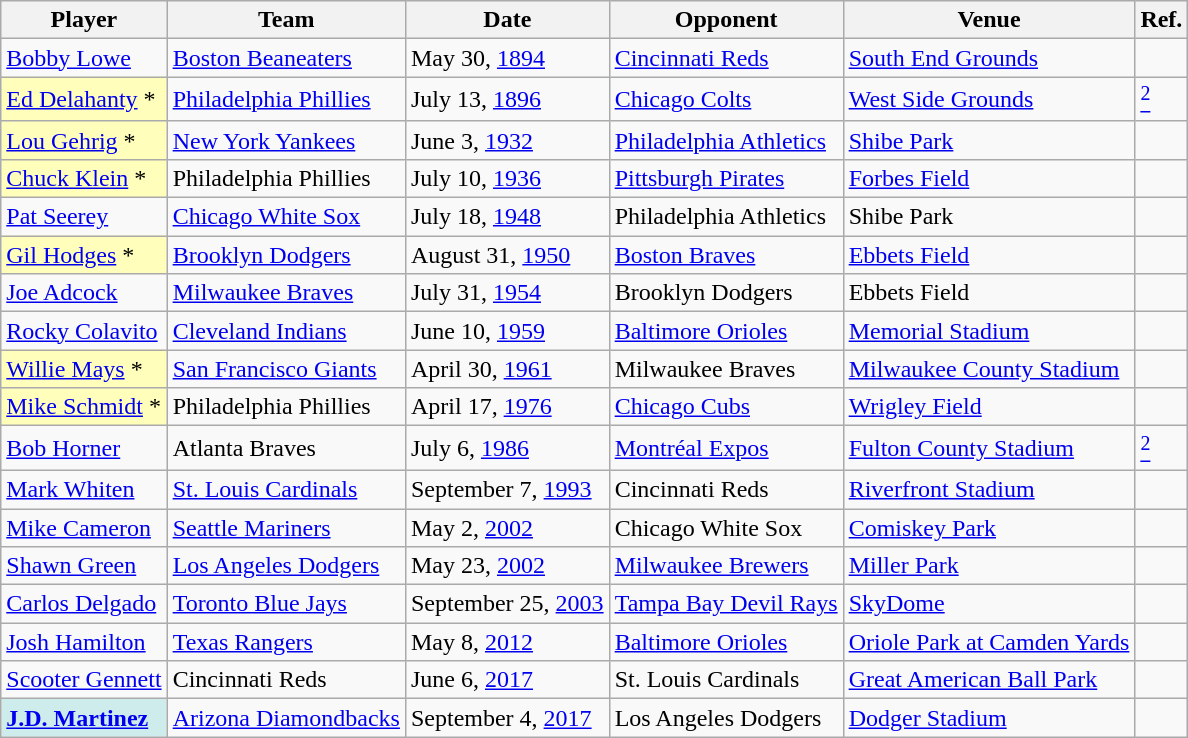<table class="wikitable">
<tr>
<th>Player</th>
<th>Team</th>
<th>Date</th>
<th>Opponent</th>
<th>Venue</th>
<th>Ref.</th>
</tr>
<tr>
<td><a href='#'>Bobby Lowe</a></td>
<td><a href='#'>Boston Beaneaters</a></td>
<td>May 30, <a href='#'>1894</a></td>
<td><a href='#'>Cincinnati Reds</a></td>
<td><a href='#'>South End Grounds</a></td>
<td></td>
</tr>
<tr>
<td style="background:#ffffbb;"><a href='#'>Ed Delahanty</a> *</td>
<td><a href='#'>Philadelphia Phillies</a></td>
<td>July 13, <a href='#'>1896</a></td>
<td><a href='#'>Chicago Colts</a></td>
<td><a href='#'>West Side Grounds</a></td>
<td><a href='#'><sup>2</sup></a></td>
</tr>
<tr>
<td style="background:#ffffbb;"><a href='#'>Lou Gehrig</a> *</td>
<td><a href='#'>New York Yankees</a></td>
<td>June 3, <a href='#'>1932</a></td>
<td><a href='#'>Philadelphia Athletics</a></td>
<td><a href='#'>Shibe Park</a></td>
<td></td>
</tr>
<tr>
<td style="background:#ffffbb;"><a href='#'>Chuck Klein</a> *</td>
<td>Philadelphia Phillies</td>
<td>July 10, <a href='#'>1936</a></td>
<td><a href='#'>Pittsburgh Pirates</a></td>
<td><a href='#'>Forbes Field</a></td>
<td></td>
</tr>
<tr>
<td><a href='#'>Pat Seerey</a></td>
<td><a href='#'>Chicago White Sox</a></td>
<td>July 18, <a href='#'>1948</a></td>
<td>Philadelphia Athletics</td>
<td>Shibe Park</td>
<td></td>
</tr>
<tr>
<td style="background:#ffffbb;"><a href='#'>Gil Hodges</a> *</td>
<td><a href='#'>Brooklyn Dodgers</a></td>
<td>August 31, <a href='#'>1950</a></td>
<td><a href='#'>Boston Braves</a></td>
<td><a href='#'>Ebbets Field</a></td>
<td></td>
</tr>
<tr>
<td><a href='#'>Joe Adcock</a></td>
<td><a href='#'>Milwaukee Braves</a></td>
<td>July 31, <a href='#'>1954</a></td>
<td>Brooklyn Dodgers</td>
<td>Ebbets Field</td>
<td></td>
</tr>
<tr>
<td><a href='#'>Rocky Colavito</a></td>
<td><a href='#'>Cleveland Indians</a></td>
<td>June 10, <a href='#'>1959</a></td>
<td><a href='#'>Baltimore Orioles</a></td>
<td><a href='#'>Memorial Stadium</a></td>
<td></td>
</tr>
<tr>
<td style="background:#ffffbb;"><a href='#'>Willie Mays</a> *</td>
<td><a href='#'>San Francisco Giants</a></td>
<td>April 30, <a href='#'>1961</a></td>
<td>Milwaukee Braves</td>
<td><a href='#'>Milwaukee County Stadium</a></td>
<td></td>
</tr>
<tr>
<td style="background:#ffffbb;"><a href='#'>Mike Schmidt</a> *</td>
<td>Philadelphia Phillies</td>
<td>April 17, <a href='#'>1976</a></td>
<td><a href='#'>Chicago Cubs</a></td>
<td><a href='#'>Wrigley Field</a></td>
<td></td>
</tr>
<tr>
<td><a href='#'>Bob Horner</a></td>
<td>Atlanta Braves</td>
<td>July 6, <a href='#'>1986</a></td>
<td><a href='#'>Montréal Expos</a></td>
<td><a href='#'>Fulton County Stadium</a></td>
<td><a href='#'><sup>2</sup></a></td>
</tr>
<tr>
<td><a href='#'>Mark Whiten</a></td>
<td><a href='#'>St. Louis Cardinals</a></td>
<td>September 7, <a href='#'>1993</a></td>
<td>Cincinnati Reds</td>
<td><a href='#'>Riverfront Stadium</a></td>
<td></td>
</tr>
<tr>
<td><a href='#'>Mike Cameron</a></td>
<td><a href='#'>Seattle Mariners</a></td>
<td>May 2, <a href='#'>2002</a></td>
<td>Chicago White Sox</td>
<td><a href='#'>Comiskey Park</a></td>
<td></td>
</tr>
<tr>
<td><a href='#'>Shawn Green</a></td>
<td><a href='#'>Los Angeles Dodgers</a></td>
<td>May 23, <a href='#'>2002</a></td>
<td><a href='#'>Milwaukee Brewers</a></td>
<td><a href='#'>Miller Park</a></td>
<td></td>
</tr>
<tr>
<td><a href='#'>Carlos Delgado</a></td>
<td><a href='#'>Toronto Blue Jays</a></td>
<td>September 25, <a href='#'>2003</a></td>
<td><a href='#'>Tampa Bay Devil Rays</a></td>
<td><a href='#'>SkyDome</a></td>
<td></td>
</tr>
<tr>
<td><a href='#'>Josh Hamilton</a></td>
<td><a href='#'>Texas Rangers</a></td>
<td>May 8, <a href='#'>2012</a></td>
<td><a href='#'>Baltimore Orioles</a></td>
<td><a href='#'>Oriole Park at Camden Yards</a></td>
<td></td>
</tr>
<tr>
<td><a href='#'>Scooter Gennett</a></td>
<td>Cincinnati Reds</td>
<td>June 6, <a href='#'>2017</a></td>
<td>St. Louis Cardinals</td>
<td><a href='#'>Great American Ball Park</a></td>
<td></td>
</tr>
<tr>
<td style="background:#cfecec;"><strong><a href='#'>J.D. Martinez</a></strong></td>
<td><a href='#'>Arizona Diamondbacks</a></td>
<td>September 4, <a href='#'>2017</a></td>
<td>Los Angeles Dodgers</td>
<td><a href='#'>Dodger Stadium</a></td>
<td></td>
</tr>
</table>
